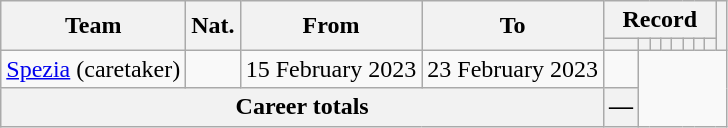<table class="wikitable" style="text-align: center">
<tr>
<th rowspan="2">Team</th>
<th rowspan="2">Nat.</th>
<th rowspan="2">From</th>
<th rowspan="2">To</th>
<th colspan="8">Record</th>
<th rowspan=2></th>
</tr>
<tr>
<th></th>
<th></th>
<th></th>
<th></th>
<th></th>
<th></th>
<th></th>
<th></th>
</tr>
<tr>
<td align=left><a href='#'>Spezia</a> (caretaker)</td>
<td></td>
<td align=left>15 February 2023</td>
<td align=left>23 February 2023<br></td>
<td></td>
</tr>
<tr>
<th colspan=4>Career totals<br></th>
<th>—</th>
</tr>
</table>
